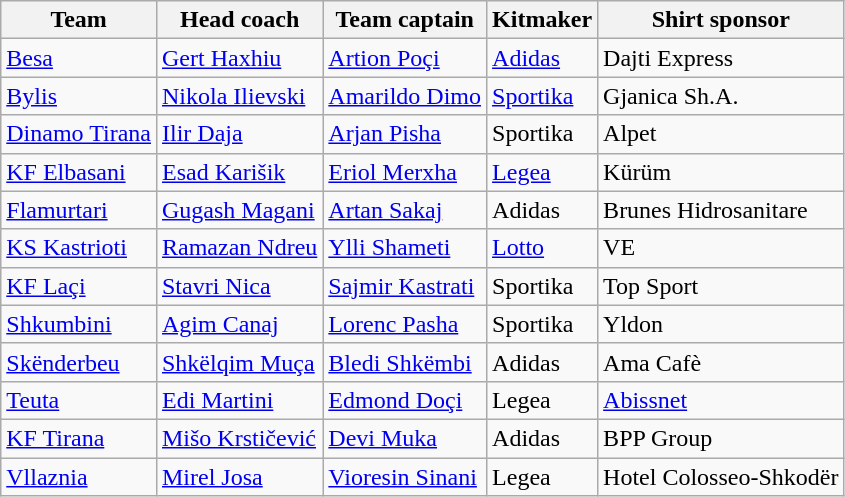<table class="wikitable sortable">
<tr>
<th>Team</th>
<th>Head coach</th>
<th>Team captain</th>
<th>Kitmaker</th>
<th>Shirt sponsor</th>
</tr>
<tr>
<td><a href='#'>Besa</a></td>
<td> <a href='#'>Gert Haxhiu</a></td>
<td> <a href='#'>Artion Poçi</a></td>
<td><a href='#'>Adidas</a></td>
<td>Dajti Express</td>
</tr>
<tr>
<td><a href='#'>Bylis</a></td>
<td> <a href='#'>Nikola Ilievski</a></td>
<td> <a href='#'>Amarildo Dimo</a></td>
<td><a href='#'>Sportika</a></td>
<td>Gjanica Sh.A.</td>
</tr>
<tr>
<td><a href='#'>Dinamo Tirana</a></td>
<td> <a href='#'>Ilir Daja</a></td>
<td> <a href='#'>Arjan Pisha</a></td>
<td>Sportika</td>
<td>Alpet</td>
</tr>
<tr>
<td><a href='#'>KF Elbasani</a></td>
<td> <a href='#'>Esad Karišik</a></td>
<td> <a href='#'>Eriol Merxha</a></td>
<td><a href='#'>Legea</a></td>
<td>Kürüm</td>
</tr>
<tr>
<td><a href='#'>Flamurtari</a></td>
<td> <a href='#'>Gugash Magani</a></td>
<td> <a href='#'>Artan Sakaj</a></td>
<td>Adidas</td>
<td>Brunes Hidrosanitare</td>
</tr>
<tr>
<td><a href='#'>KS Kastrioti</a></td>
<td> <a href='#'>Ramazan Ndreu</a></td>
<td> <a href='#'>Ylli Shameti</a></td>
<td><a href='#'>Lotto</a></td>
<td>VE</td>
</tr>
<tr>
<td><a href='#'>KF Laçi</a></td>
<td> <a href='#'>Stavri Nica</a></td>
<td> <a href='#'>Sajmir Kastrati</a></td>
<td>Sportika</td>
<td>Top Sport</td>
</tr>
<tr>
<td><a href='#'>Shkumbini</a></td>
<td> <a href='#'>Agim Canaj</a></td>
<td> <a href='#'>Lorenc Pasha</a></td>
<td>Sportika</td>
<td>Yldon</td>
</tr>
<tr>
<td><a href='#'>Skënderbeu</a></td>
<td> <a href='#'>Shkëlqim Muça</a></td>
<td> <a href='#'>Bledi Shkëmbi</a></td>
<td>Adidas</td>
<td>Ama Cafè</td>
</tr>
<tr>
<td><a href='#'>Teuta</a></td>
<td> <a href='#'>Edi Martini</a></td>
<td> <a href='#'>Edmond Doçi</a></td>
<td>Legea</td>
<td><a href='#'>Abissnet</a></td>
</tr>
<tr>
<td><a href='#'>KF Tirana</a></td>
<td> <a href='#'>Mišo Krstičević</a></td>
<td> <a href='#'>Devi Muka</a></td>
<td>Adidas</td>
<td>BPP Group</td>
</tr>
<tr>
<td><a href='#'>Vllaznia</a></td>
<td> <a href='#'>Mirel Josa</a></td>
<td> <a href='#'>Vioresin Sinani</a></td>
<td>Legea</td>
<td>Hotel Colosseo-Shkodër</td>
</tr>
</table>
